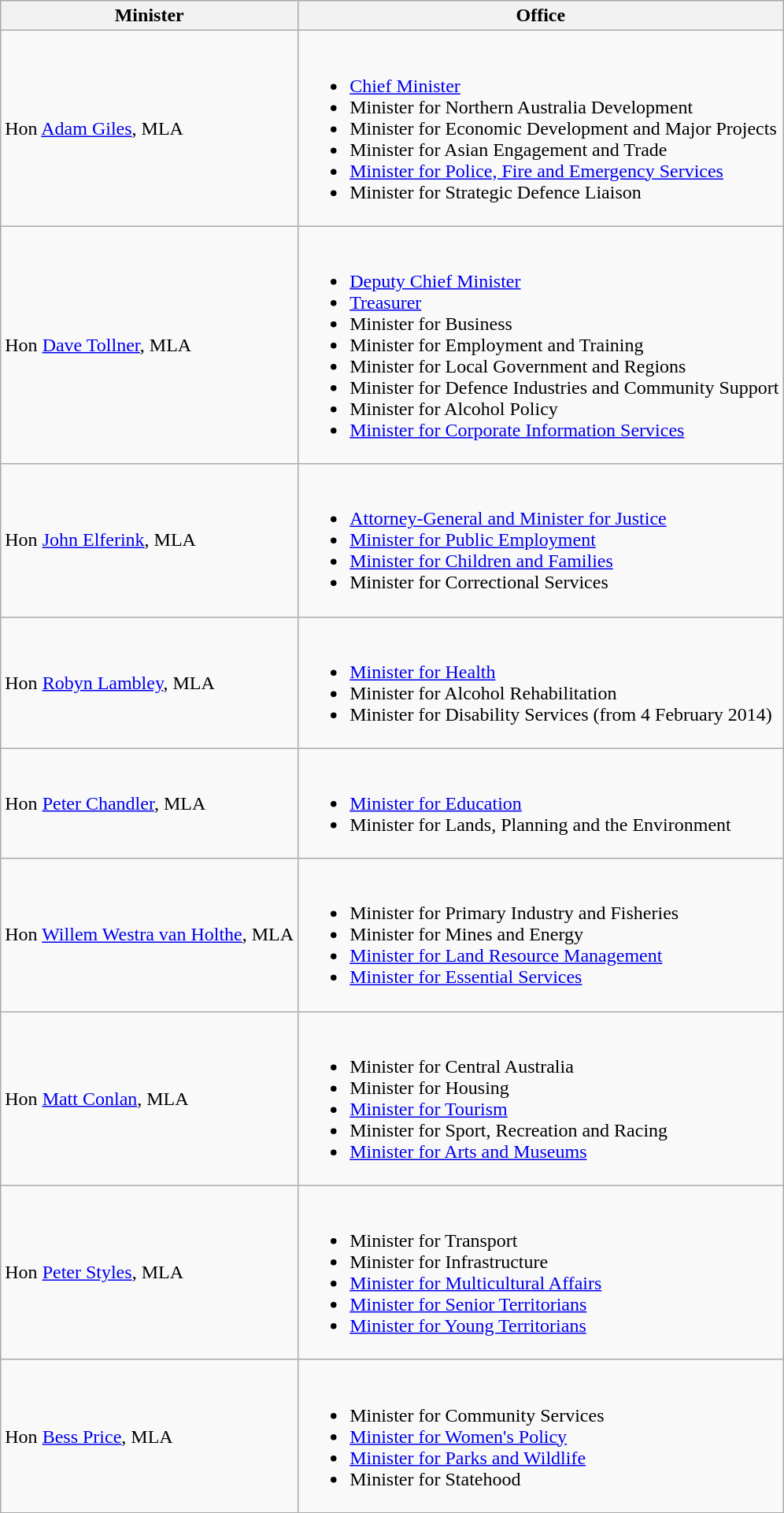<table class="wikitable">
<tr>
<th>Minister</th>
<th>Office</th>
</tr>
<tr>
<td>Hon <a href='#'>Adam Giles</a>, MLA</td>
<td><br><ul><li><a href='#'>Chief Minister</a></li><li>Minister for Northern Australia Development</li><li>Minister for Economic Development and Major Projects</li><li>Minister for Asian Engagement and Trade</li><li><a href='#'>Minister for Police, Fire and Emergency Services</a></li><li>Minister for Strategic Defence Liaison</li></ul></td>
</tr>
<tr>
<td>Hon <a href='#'>Dave Tollner</a>, MLA</td>
<td><br><ul><li><a href='#'>Deputy Chief Minister</a></li><li><a href='#'>Treasurer</a></li><li>Minister for Business</li><li>Minister for Employment and Training</li><li>Minister for Local Government and Regions</li><li>Minister for Defence Industries and Community Support</li><li>Minister for Alcohol Policy</li><li><a href='#'>Minister for Corporate Information Services</a></li></ul></td>
</tr>
<tr>
<td>Hon <a href='#'>John Elferink</a>, MLA</td>
<td><br><ul><li><a href='#'>Attorney-General and Minister for Justice</a></li><li><a href='#'>Minister for Public Employment</a></li><li><a href='#'>Minister for Children and Families</a></li><li>Minister for Correctional Services</li></ul></td>
</tr>
<tr>
<td>Hon <a href='#'>Robyn Lambley</a>, MLA</td>
<td><br><ul><li><a href='#'>Minister for Health</a></li><li>Minister for Alcohol Rehabilitation</li><li>Minister for Disability Services (from 4 February 2014)</li></ul></td>
</tr>
<tr>
<td>Hon <a href='#'>Peter Chandler</a>, MLA</td>
<td><br><ul><li><a href='#'>Minister for Education</a></li><li>Minister for Lands, Planning and the Environment</li></ul></td>
</tr>
<tr>
<td>Hon <a href='#'>Willem Westra van Holthe</a>, MLA</td>
<td><br><ul><li>Minister for Primary Industry and Fisheries</li><li>Minister for Mines and Energy</li><li><a href='#'>Minister for Land Resource Management</a></li><li><a href='#'>Minister for Essential Services</a></li></ul></td>
</tr>
<tr>
<td>Hon <a href='#'>Matt Conlan</a>, MLA</td>
<td><br><ul><li>Minister for Central Australia</li><li>Minister for Housing</li><li><a href='#'>Minister for Tourism</a></li><li>Minister for Sport, Recreation and Racing</li><li><a href='#'>Minister for Arts and Museums</a></li></ul></td>
</tr>
<tr>
<td>Hon <a href='#'>Peter Styles</a>, MLA</td>
<td><br><ul><li>Minister for Transport</li><li>Minister for Infrastructure</li><li><a href='#'>Minister for Multicultural Affairs</a></li><li><a href='#'>Minister for Senior Territorians</a></li><li><a href='#'>Minister for Young Territorians</a></li></ul></td>
</tr>
<tr>
<td>Hon <a href='#'>Bess Price</a>, MLA</td>
<td><br><ul><li>Minister for Community Services</li><li><a href='#'>Minister for Women's Policy</a></li><li><a href='#'>Minister for Parks and Wildlife</a></li><li>Minister for Statehood</li></ul></td>
</tr>
</table>
